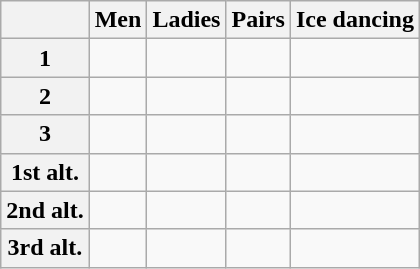<table class="wikitable">
<tr>
<th></th>
<th>Men</th>
<th>Ladies</th>
<th>Pairs</th>
<th>Ice dancing</th>
</tr>
<tr>
<th>1</th>
<td></td>
<td></td>
<td></td>
<td></td>
</tr>
<tr>
<th>2</th>
<td></td>
<td></td>
<td></td>
<td></td>
</tr>
<tr>
<th>3</th>
<td></td>
<td></td>
<td></td>
<td></td>
</tr>
<tr>
<th>1st alt.</th>
<td></td>
<td></td>
<td></td>
<td></td>
</tr>
<tr>
<th>2nd alt.</th>
<td></td>
<td></td>
<td></td>
<td></td>
</tr>
<tr>
<th>3rd alt.</th>
<td></td>
<td></td>
<td></td>
<td></td>
</tr>
</table>
